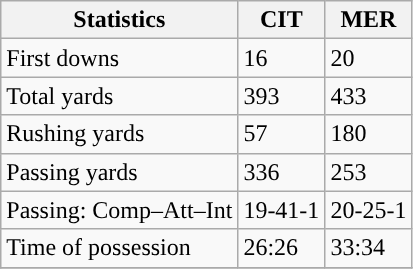<table class="wikitable" style="float: left;">
<tr>
<th>Statistics</th>
<th>CIT</th>
<th>MER</th>
</tr>
<tr>
<td>First downs</td>
<td>16</td>
<td>20</td>
</tr>
<tr>
<td>Total yards</td>
<td>393</td>
<td>433</td>
</tr>
<tr>
<td>Rushing yards</td>
<td>57</td>
<td>180</td>
</tr>
<tr>
<td>Passing yards</td>
<td>336</td>
<td>253</td>
</tr>
<tr>
<td>Passing: Comp–Att–Int</td>
<td>19-41-1</td>
<td>20-25-1</td>
</tr>
<tr>
<td>Time of possession</td>
<td>26:26</td>
<td>33:34</td>
</tr>
<tr>
</tr>
</table>
